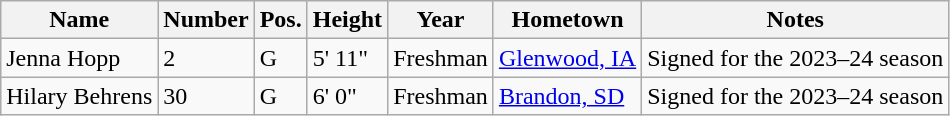<table class="wikitable sortable" border="1">
<tr>
<th>Name</th>
<th>Number</th>
<th>Pos.</th>
<th>Height</th>
<th>Year</th>
<th>Hometown</th>
<th class="unsortable">Notes</th>
</tr>
<tr>
<td>Jenna Hopp</td>
<td>2</td>
<td>G</td>
<td>5' 11"</td>
<td>Freshman</td>
<td><a href='#'>Glenwood, IA</a></td>
<td>Signed for the 2023–24 season</td>
</tr>
<tr>
<td>Hilary Behrens</td>
<td>30</td>
<td>G</td>
<td>6' 0"</td>
<td>Freshman</td>
<td><a href='#'>Brandon, SD</a></td>
<td>Signed for the 2023–24 season</td>
</tr>
</table>
